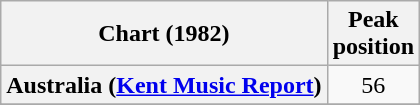<table class="wikitable sortable plainrowheaders" style="text-align:center">
<tr>
<th scope="col">Chart (1982)</th>
<th scope="col">Peak<br>position</th>
</tr>
<tr>
<th scope="row">Australia (<a href='#'>Kent Music Report</a>)</th>
<td>56</td>
</tr>
<tr>
</tr>
<tr>
</tr>
<tr>
</tr>
<tr>
</tr>
</table>
